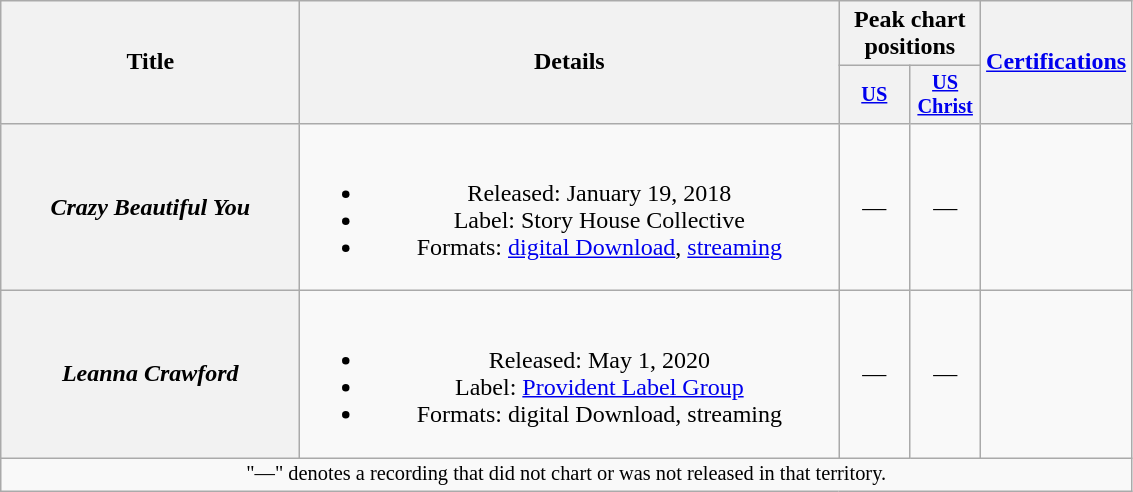<table class="wikitable plainrowheaders" style="text-align:center;">
<tr>
<th rowspan="2" scope="col" style="width:12em;">Title</th>
<th rowspan="2" scope="col" style="width:22em;">Details</th>
<th colspan="2" scope="col">Peak chart positions</th>
<th rowspan="2"><a href='#'>Certifications</a></th>
</tr>
<tr>
<th scope="col" style="width:3em;font-size:85%;"><a href='#'>US</a><br></th>
<th scope="col" style="width:3em;font-size:85%;"><a href='#'>US<br>Christ</a><br></th>
</tr>
<tr>
<th scope="row"><em>Crazy Beautiful You</em></th>
<td><br><ul><li>Released: January 19, 2018</li><li>Label: Story House Collective</li><li>Formats: <a href='#'>digital Download</a>, <a href='#'>streaming</a></li></ul></td>
<td>—</td>
<td>—</td>
<td></td>
</tr>
<tr>
<th scope="row"><em>Leanna Crawford</em></th>
<td><br><ul><li>Released: May 1, 2020</li><li>Label: <a href='#'>Provident Label Group</a></li><li>Formats: digital Download, streaming</li></ul></td>
<td>—</td>
<td>—</td>
<td></td>
</tr>
<tr>
<td colspan="14" style="font-size:85%">"—" denotes a recording that did not chart or was not released in that territory.</td>
</tr>
</table>
